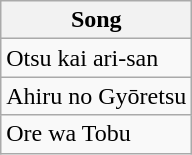<table class="wikitable">
<tr>
<th>Song</th>
</tr>
<tr>
<td>Otsu kai ari-san</td>
</tr>
<tr>
<td>Ahiru no Gyōretsu</td>
</tr>
<tr>
<td>Ore wa Tobu</td>
</tr>
</table>
